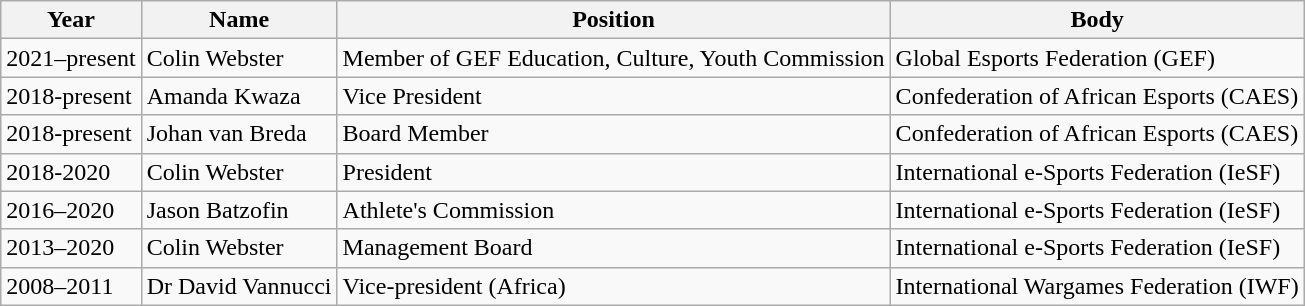<table class="wikitable">
<tr>
<th>Year</th>
<th>Name</th>
<th>Position</th>
<th>Body</th>
</tr>
<tr>
<td>2021–present</td>
<td>Colin Webster</td>
<td>Member of GEF Education, Culture, Youth Commission</td>
<td>Global Esports Federation (GEF)</td>
</tr>
<tr>
<td>2018-present</td>
<td>Amanda Kwaza</td>
<td>Vice President</td>
<td>Confederation of African Esports (CAES)</td>
</tr>
<tr>
<td>2018-present</td>
<td>Johan van Breda</td>
<td>Board Member</td>
<td>Confederation of African Esports (CAES)</td>
</tr>
<tr>
<td>2018-2020</td>
<td>Colin Webster</td>
<td>President</td>
<td>International e-Sports Federation (IeSF)</td>
</tr>
<tr>
<td>2016–2020</td>
<td>Jason Batzofin</td>
<td>Athlete's Commission</td>
<td>International e-Sports Federation (IeSF)</td>
</tr>
<tr>
<td>2013–2020</td>
<td>Colin Webster</td>
<td>Management Board</td>
<td>International e-Sports Federation (IeSF)</td>
</tr>
<tr>
<td>2008–2011</td>
<td>Dr David Vannucci</td>
<td>Vice-president (Africa)</td>
<td>International Wargames Federation (IWF)</td>
</tr>
</table>
